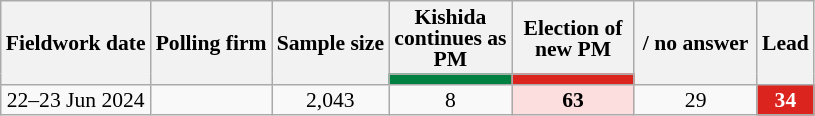<table class="wikitable mw-datatable sortable mw-collapsible" style="text-align:center;font-size:90%;line-height:14px">
<tr style="height:38px;">
<th class="unsortable" rowspan="2">Fieldwork date</th>
<th rowspan="2" class="unsortable">Polling firm</th>
<th rowspan="2" class="unsortable">Sample size</th>
<th style="width:75px;">Kishida continues as PM</th>
<th style="width:75px;">Election of new PM</th>
<th rowspan="2" style="width:75px;"> / no answer</th>
<th class="unsortable" rowspan="2">Lead</th>
</tr>
<tr>
<th style="background:#008142"></th>
<th style="background:#DC241F"></th>
</tr>
<tr>
<td>22–23 Jun 2024</td>
<td></td>
<td>2,043</td>
<td>8</td>
<td style="background:#FDDEDE"><strong>63</strong></td>
<td>29</td>
<td style="background:#DC241F; color:white"><strong>34</strong></td>
</tr>
</table>
